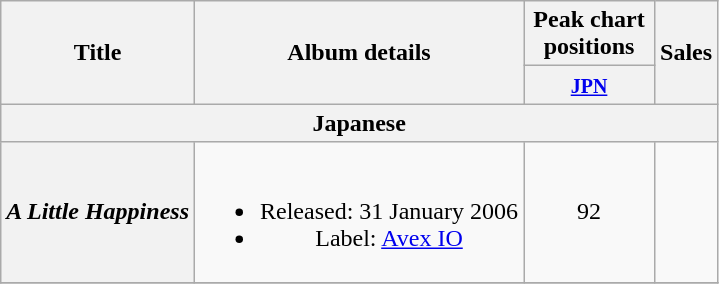<table class="wikitable plainrowheaders" style="text-align:center;">
<tr>
<th scope="col" rowspan="2">Title</th>
<th scope="col" rowspan="2">Album details</th>
<th scope="col" colspan="1" style="width:5em;">Peak chart positions</th>
<th scope="col" rowspan="2">Sales</th>
</tr>
<tr>
<th><small><a href='#'>JPN</a></small><br></th>
</tr>
<tr>
<th colspan="4">Japanese</th>
</tr>
<tr>
<th scope="row"><em>A Little Happiness</em></th>
<td><br><ul><li>Released: 31 January 2006</li><li>Label: <a href='#'>Avex IO</a></li></ul></td>
<td>92</td>
<td></td>
</tr>
<tr>
</tr>
</table>
